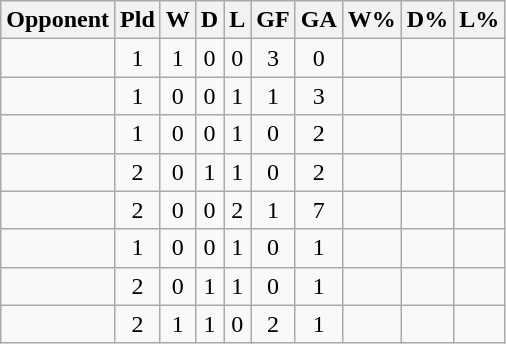<table class="wikitable sortable" style="text-align:center">
<tr>
<th>Opponent</th>
<th>Pld</th>
<th>W</th>
<th>D</th>
<th>L</th>
<th>GF</th>
<th>GA</th>
<th>W%</th>
<th>D%</th>
<th>L%</th>
</tr>
<tr>
<td style="text-align:left;"></td>
<td>1</td>
<td>1</td>
<td>0</td>
<td>0</td>
<td>3</td>
<td>0</td>
<td></td>
<td></td>
<td></td>
</tr>
<tr>
<td style="text-align:left;"></td>
<td>1</td>
<td>0</td>
<td>0</td>
<td>1</td>
<td>1</td>
<td>3</td>
<td></td>
<td></td>
<td></td>
</tr>
<tr>
<td style="text-align:left;"></td>
<td>1</td>
<td>0</td>
<td>0</td>
<td>1</td>
<td>0</td>
<td>2</td>
<td></td>
<td></td>
<td></td>
</tr>
<tr>
<td style="text-align:left;"></td>
<td>2</td>
<td>0</td>
<td>1</td>
<td>1</td>
<td>0</td>
<td>2</td>
<td></td>
<td></td>
<td></td>
</tr>
<tr>
<td style="text-align:left;"></td>
<td>2</td>
<td>0</td>
<td>0</td>
<td>2</td>
<td>1</td>
<td>7</td>
<td></td>
<td></td>
<td></td>
</tr>
<tr>
<td style="text-align:left;"></td>
<td>1</td>
<td>0</td>
<td>0</td>
<td>1</td>
<td>0</td>
<td>1</td>
<td></td>
<td></td>
<td></td>
</tr>
<tr>
<td style="text-align:left;"></td>
<td>2</td>
<td>0</td>
<td>1</td>
<td>1</td>
<td>0</td>
<td>1</td>
<td></td>
<td></td>
<td></td>
</tr>
<tr>
<td style="text-align:left;"></td>
<td>2</td>
<td>1</td>
<td>1</td>
<td>0</td>
<td>2</td>
<td>1</td>
<td></td>
<td></td>
<td></td>
</tr>
</table>
